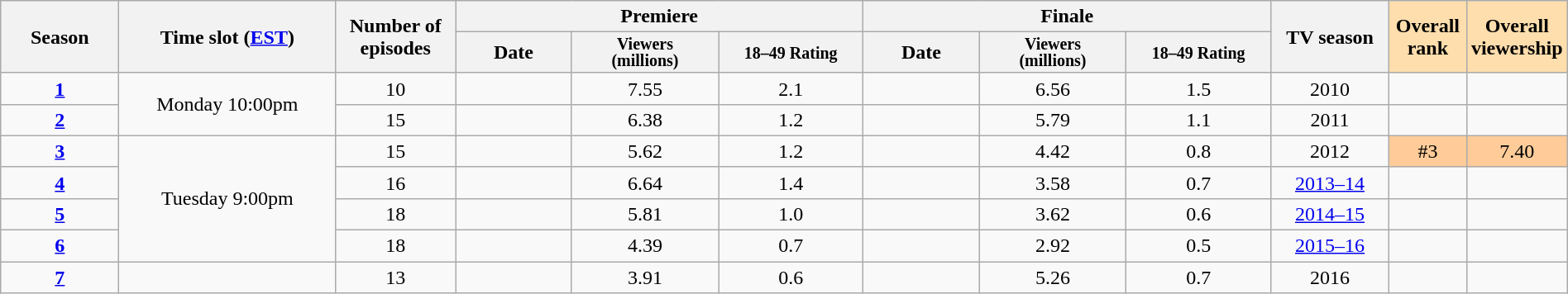<table class="wikitable plainrowheaders" style="text-align:center; width:100%;">
<tr>
<th scope="col" style="width:8%;" rowspan="2">Season</th>
<th scope="col" style="width:15%;" rowspan="2">Time slot (<a href='#'>EST</a>)</th>
<th scope="col" style="width:8%;" rowspan="2">Number of episodes</th>
<th scope="col" colspan=3>Premiere</th>
<th scope="col" colspan=3>Finale</th>
<th scope="col" style="width:8%;" rowspan="2">TV season</th>
<th scope="col" style="width:8%; background:#ffdead;" rowspan="2">Overall rank</th>
<th scope="col" style="width:10%; background:#ffdead;" rowspan="2">Overall viewership</th>
</tr>
<tr>
<th scope="col" style="width:8%;">Date</th>
<th scope="col" span style="width:10%; font-size:smaller; line-height:100%;">Viewers<br>(millions)</th>
<th scope="col" span style="width:10%; font-size:smaller; line-height:100%;">18–49 Rating</th>
<th scope="col" style="width:8%;">Date</th>
<th scope="col" span style="width:10%; font-size:smaller; line-height:100%;">Viewers<br>(millions)</th>
<th scope="col" span style="width:10%; font-size:smaller; line-height:100%;">18–49 Rating</th>
</tr>
<tr>
<th style="background:#F9F9F9;text-align:center"><a href='#'>1</a></th>
<td rowspan="2" style="text-align:center;">Monday 10:00pm</td>
<td>10</td>
<td style="font-size:11px;line-height:110%"></td>
<td>7.55</td>
<td>2.1</td>
<td style="font-size:11px;line-height:110%"></td>
<td>6.56</td>
<td>1.5</td>
<td>2010</td>
<td></td>
<td></td>
</tr>
<tr>
<th style="background:#F9F9F9;text-align:center"><a href='#'>2</a></th>
<td>15</td>
<td style="font-size:11px;line-height:110%"></td>
<td>6.38</td>
<td>1.2</td>
<td style="font-size:11px;line-height:110%"></td>
<td>5.79</td>
<td>1.1</td>
<td>2011</td>
<td></td>
<td></td>
</tr>
<tr>
<th style="background:#F9F9F9;text-align:center"><a href='#'>3</a></th>
<td rowspan="4" style="text-align:center;">Tuesday 9:00pm</td>
<td>15</td>
<td style="font-size:11px;line-height:110%"></td>
<td>5.62</td>
<td>1.2</td>
<td style="font-size:11px;line-height:110%"></td>
<td>4.42</td>
<td>0.8</td>
<td>2012</td>
<td style="background:#fc9;">#3</td>
<td style="background:#fc9;">7.40</td>
</tr>
<tr>
<th style="background:#F9F9F9;text-align:center"><a href='#'>4</a></th>
<td>16</td>
<td style="font-size:11px;line-height:110%"></td>
<td>6.64</td>
<td>1.4</td>
<td style="font-size:11px;line-height:110%"></td>
<td>3.58</td>
<td>0.7</td>
<td><a href='#'>2013–14</a></td>
<td></td>
<td></td>
</tr>
<tr>
<th style="background:#F9F9F9;text-align:center"><a href='#'>5</a></th>
<td>18</td>
<td style="font-size:11px;line-height:110%"></td>
<td>5.81</td>
<td>1.0</td>
<td style="font-size:11px;line-height:110%"></td>
<td>3.62</td>
<td>0.6</td>
<td><a href='#'>2014–15</a></td>
<td></td>
<td></td>
</tr>
<tr>
<th style="background:#F9F9F9;text-align:center"><a href='#'>6</a></th>
<td>18</td>
<td style="font-size:11px;line-height:110%"></td>
<td>4.39</td>
<td>0.7</td>
<td style="font-size:11px;line-height:110%"></td>
<td>2.92</td>
<td>0.5</td>
<td><a href='#'>2015–16</a></td>
<td></td>
<td></td>
</tr>
<tr>
<th style="background:#F9F9F9;text-align:center"><a href='#'>7</a></th>
<td></td>
<td>13</td>
<td style="font-size:11px;line-height:110%"></td>
<td>3.91</td>
<td>0.6</td>
<td style="font-size:11px;line-height:110%"></td>
<td>5.26</td>
<td>0.7</td>
<td>2016</td>
<td></td>
<td></td>
</tr>
</table>
